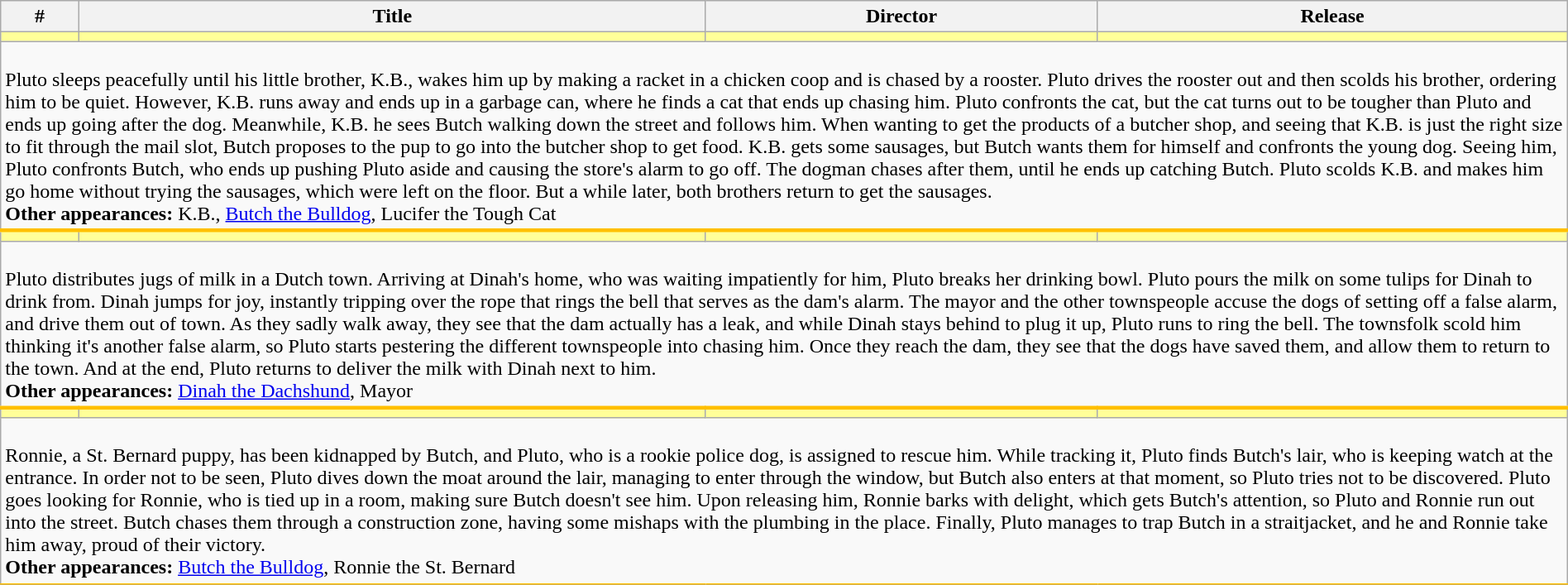<table class="wikitable sortable" width="100%">
<tr>
<th width="5%">#</th>
<th width="40%">Title</th>
<th width="25%" class="unsortable">Director</th>
<th width="30%">Release</th>
</tr>
<tr>
<td style="background-color: #FFFF99"></td>
<td style="background-color: #FFFF99"></td>
<td style="background-color: #FFFF99"></td>
<td style="background-color: #FFFF99"></td>
</tr>
<tr class="expand-child" style="border-bottom: 3px solid #FFBF00;">
<td colspan="4"><br>Pluto sleeps peacefully until his little brother, K.B., wakes him up by making a racket in a chicken coop and is chased by a rooster. Pluto drives the rooster out and then scolds his brother, ordering him to be quiet.  However, K.B. runs away and ends up in a garbage can, where he finds a cat that ends up chasing him. Pluto confronts the cat, but the cat turns out to be tougher than Pluto and ends up going after the dog. Meanwhile, K.B. he sees Butch walking down the street and follows him. When wanting to get the products of a butcher shop, and seeing that K.B. is just the right size to fit through the mail slot, Butch proposes to the pup to go into the butcher shop to get food. K.B. gets some sausages, but Butch wants them for himself and confronts the young dog. Seeing him, Pluto confronts Butch, who ends up pushing Pluto aside and causing the store's alarm to go off. The dogman chases after them, until he ends up catching Butch. Pluto scolds K.B. and makes him go home without trying the sausages, which were left on the floor. But a while later, both brothers return to get the sausages.<br><strong>Other appearances:</strong> K.B., <a href='#'>Butch the Bulldog</a>, Lucifer the Tough Cat</td>
</tr>
<tr>
<td style="background-color: #FFFF99"></td>
<td style="background-color: #FFFF99"></td>
<td style="background-color: #FFFF99"></td>
<td style="background-color: #FFFF99"></td>
</tr>
<tr class="expand-child" style="border-bottom: 3px solid #FFBF00;">
<td colspan="4"><br>Pluto distributes jugs of milk in a Dutch town. Arriving at Dinah's home, who was waiting impatiently for him, Pluto breaks her drinking bowl. Pluto pours the milk on some tulips for Dinah to drink from. Dinah jumps for joy, instantly tripping over the rope that rings the bell that serves as the dam's alarm. The mayor and the other townspeople accuse the dogs of setting off a false alarm, and drive them out of town. As they sadly walk away, they see that the dam actually has a leak, and while Dinah stays behind to plug it up, Pluto runs to ring the bell. The townsfolk scold him thinking it's another false alarm, so Pluto starts pestering the different townspeople into chasing him. Once they reach the dam, they see that the dogs have saved them, and allow them to return to the town. And at the end, Pluto returns to deliver the milk with Dinah next to him.<br><strong>Other appearances:</strong> <a href='#'>Dinah the Dachshund</a>, Mayor</td>
</tr>
<tr>
<td style="background-color: #FFFF99"></td>
<td style="background-color: #FFFF99"></td>
<td style="background-color: #FFFF99"></td>
<td style="background-color: #FFFF99"></td>
</tr>
<tr class="expand-child" style="border-bottom: 3px solid #FFBF00;">
<td colspan="4"><br>Ronnie, a St. Bernard puppy, has been kidnapped by Butch, and Pluto, who is a rookie police dog, is assigned to rescue him. While tracking it, Pluto finds Butch's lair, who is keeping watch at the entrance. In order not to be seen, Pluto dives down the moat around the lair, managing to enter through the window, but Butch also enters at that moment, so Pluto tries not to be discovered. Pluto goes looking for Ronnie, who is tied up in a room, making sure Butch doesn't see him. Upon releasing him, Ronnie barks with delight, which gets Butch's attention, so Pluto and Ronnie run out into the street. Butch chases them through a construction zone, having some mishaps with the plumbing in the place. Finally, Pluto manages to trap Butch in a straitjacket, and he and Ronnie take him away, proud of their victory.<br><strong>Other appearances:</strong> <a href='#'>Butch the Bulldog</a>, Ronnie the St. Bernard</td>
</tr>
<tr>
</tr>
</table>
